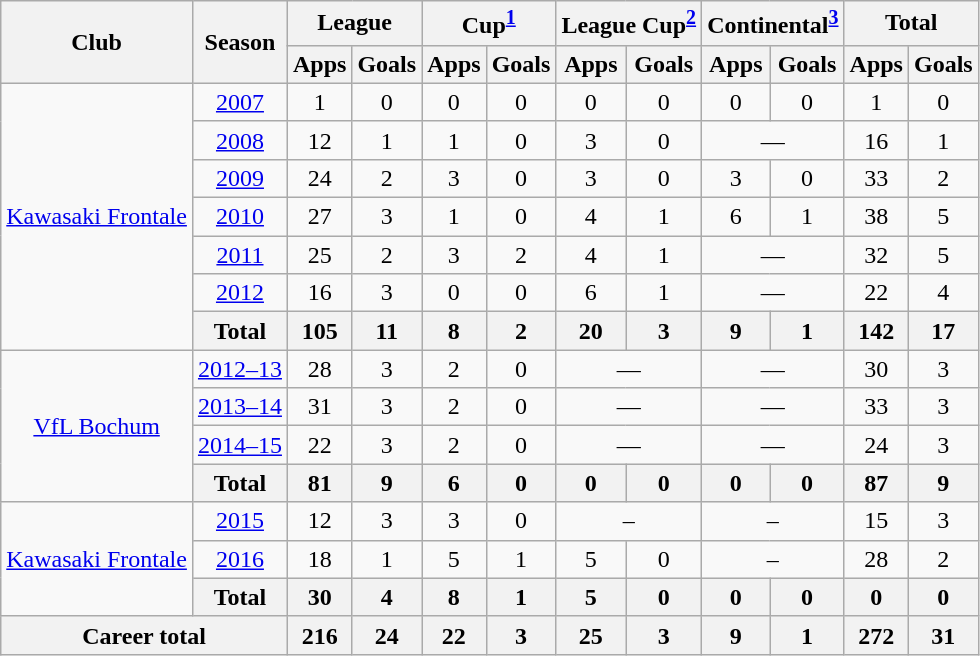<table class="wikitable" style="text-align:center">
<tr>
<th rowspan="2">Club</th>
<th rowspan="2">Season</th>
<th colspan="2">League</th>
<th colspan="2">Cup<sup><a href='#'>1</a></sup></th>
<th colspan="2">League Cup<sup><a href='#'>2</a></sup></th>
<th colspan="2">Continental<sup><a href='#'>3</a></sup></th>
<th colspan="2">Total</th>
</tr>
<tr>
<th>Apps</th>
<th>Goals</th>
<th>Apps</th>
<th>Goals</th>
<th>Apps</th>
<th>Goals</th>
<th>Apps</th>
<th>Goals</th>
<th>Apps</th>
<th>Goals</th>
</tr>
<tr>
<td rowspan="7"><a href='#'>Kawasaki Frontale</a></td>
<td><a href='#'>2007</a></td>
<td>1</td>
<td>0</td>
<td>0</td>
<td>0</td>
<td>0</td>
<td>0</td>
<td>0</td>
<td>0</td>
<td>1</td>
<td>0</td>
</tr>
<tr>
<td><a href='#'>2008</a></td>
<td>12</td>
<td>1</td>
<td>1</td>
<td>0</td>
<td>3</td>
<td>0</td>
<td colspan="2">—</td>
<td>16</td>
<td>1</td>
</tr>
<tr>
<td><a href='#'>2009</a></td>
<td>24</td>
<td>2</td>
<td>3</td>
<td>0</td>
<td>3</td>
<td>0</td>
<td>3</td>
<td>0</td>
<td>33</td>
<td>2</td>
</tr>
<tr>
<td><a href='#'>2010</a></td>
<td>27</td>
<td>3</td>
<td>1</td>
<td>0</td>
<td>4</td>
<td>1</td>
<td>6</td>
<td>1</td>
<td>38</td>
<td>5</td>
</tr>
<tr>
<td><a href='#'>2011</a></td>
<td>25</td>
<td>2</td>
<td>3</td>
<td>2</td>
<td>4</td>
<td>1</td>
<td colspan="2">—</td>
<td>32</td>
<td>5</td>
</tr>
<tr>
<td><a href='#'>2012</a></td>
<td>16</td>
<td>3</td>
<td>0</td>
<td>0</td>
<td>6</td>
<td>1</td>
<td colspan="2">—</td>
<td>22</td>
<td>4</td>
</tr>
<tr>
<th colspan="1">Total</th>
<th>105</th>
<th>11</th>
<th>8</th>
<th>2</th>
<th>20</th>
<th>3</th>
<th>9</th>
<th>1</th>
<th>142</th>
<th>17</th>
</tr>
<tr>
<td rowspan="4"><a href='#'>VfL Bochum</a></td>
<td><a href='#'>2012–13</a></td>
<td>28</td>
<td>3</td>
<td>2</td>
<td>0</td>
<td colspan="2">—</td>
<td colspan="2">—</td>
<td>30</td>
<td>3</td>
</tr>
<tr>
<td><a href='#'>2013–14</a></td>
<td>31</td>
<td>3</td>
<td>2</td>
<td>0</td>
<td colspan="2">—</td>
<td colspan="2">—</td>
<td>33</td>
<td>3</td>
</tr>
<tr>
<td><a href='#'>2014–15</a></td>
<td>22</td>
<td>3</td>
<td>2</td>
<td>0</td>
<td colspan="2">—</td>
<td colspan="2">—</td>
<td>24</td>
<td>3</td>
</tr>
<tr>
<th colspan="1">Total</th>
<th>81</th>
<th>9</th>
<th>6</th>
<th>0</th>
<th>0</th>
<th>0</th>
<th>0</th>
<th>0</th>
<th>87</th>
<th>9</th>
</tr>
<tr>
<td rowspan="3"><a href='#'>Kawasaki Frontale</a></td>
<td><a href='#'>2015</a></td>
<td>12</td>
<td>3</td>
<td>3</td>
<td>0</td>
<td colspan="2">–</td>
<td colspan="2">–</td>
<td>15</td>
<td>3</td>
</tr>
<tr>
<td><a href='#'>2016</a></td>
<td>18</td>
<td>1</td>
<td>5</td>
<td>1</td>
<td>5</td>
<td>0</td>
<td colspan="2">–</td>
<td>28</td>
<td>2</td>
</tr>
<tr>
<th colspan="1">Total</th>
<th>30</th>
<th>4</th>
<th>8</th>
<th>1</th>
<th>5</th>
<th>0</th>
<th>0</th>
<th>0</th>
<th>0</th>
<th>0</th>
</tr>
<tr>
<th colspan="2">Career total</th>
<th>216</th>
<th>24</th>
<th>22</th>
<th>3</th>
<th>25</th>
<th>3</th>
<th>9</th>
<th>1</th>
<th>272</th>
<th>31</th>
</tr>
</table>
